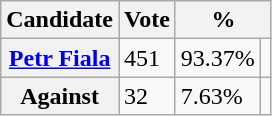<table class="wikitable">
<tr>
<th>Candidate</th>
<th>Vote</th>
<th colspan=2>%</th>
</tr>
<tr>
<th><a href='#'>Petr Fiala</a></th>
<td>451</td>
<td>93.37%</td>
<td></td>
</tr>
<tr>
<th>Against</th>
<td>32</td>
<td>7.63%</td>
<td></td>
</tr>
</table>
